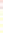<table style="font-size: 85%">
<tr>
<td style="background:#fdd;"></td>
</tr>
<tr>
<td style="background:#fdd;"></td>
</tr>
<tr>
<td style="background:#ffd;"></td>
</tr>
<tr>
<td style="background:#ffd;"></td>
</tr>
<tr>
<td style="background:#ffd;"></td>
</tr>
<tr>
<td style="background:#ffd;"></td>
</tr>
</table>
